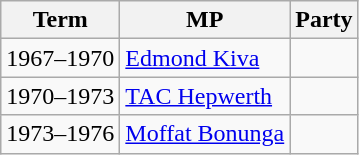<table class=wikitable>
<tr>
<th>Term</th>
<th>MP</th>
<th>Party</th>
</tr>
<tr>
<td>1967–1970</td>
<td><a href='#'>Edmond Kiva</a></td>
<td> </td>
</tr>
<tr>
<td>1970–1973</td>
<td><a href='#'>TAC Hepwerth</a></td>
<td> </td>
</tr>
<tr>
<td>1973–1976</td>
<td><a href='#'>Moffat Bonunga</a></td>
<td> </td>
</tr>
</table>
